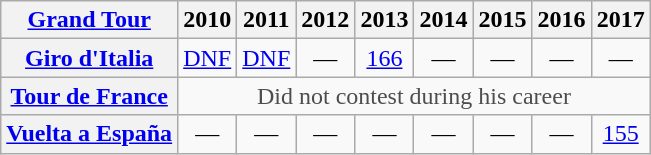<table class="wikitable plainrowheaders">
<tr>
<th scope="col"><a href='#'>Grand Tour</a></th>
<th scope="col">2010</th>
<th scope="col">2011</th>
<th scope="col">2012</th>
<th scope="col">2013</th>
<th scope="col">2014</th>
<th scope="col">2015</th>
<th scope="col">2016</th>
<th scope="col">2017</th>
</tr>
<tr style="text-align:center;">
<th scope="row"> <a href='#'>Giro d'Italia</a></th>
<td><a href='#'>DNF</a></td>
<td><a href='#'>DNF</a></td>
<td>—</td>
<td><a href='#'>166</a></td>
<td>—</td>
<td>—</td>
<td>—</td>
<td>—</td>
</tr>
<tr style="text-align:center;">
<th scope="row"> <a href='#'>Tour de France</a></th>
<td style="color:#4d4d4d;" colspan=8>Did not contest during his career</td>
</tr>
<tr style="text-align:center;">
<th scope="row"> <a href='#'>Vuelta a España</a></th>
<td>—</td>
<td>—</td>
<td>—</td>
<td>—</td>
<td>—</td>
<td>—</td>
<td>—</td>
<td><a href='#'>155</a></td>
</tr>
</table>
